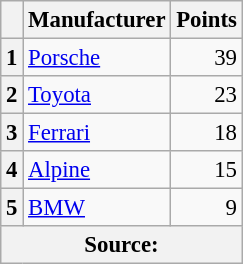<table class="wikitable" style="font-size:95%;">
<tr>
<th></th>
<th>Manufacturer</th>
<th>Points</th>
</tr>
<tr>
<th>1</th>
<td> <a href='#'>Porsche</a></td>
<td align="right">39</td>
</tr>
<tr>
<th>2</th>
<td> <a href='#'>Toyota</a></td>
<td align="right">23</td>
</tr>
<tr>
<th>3</th>
<td> <a href='#'>Ferrari</a></td>
<td align="right">18</td>
</tr>
<tr>
<th>4</th>
<td> <a href='#'>Alpine</a></td>
<td align="right">15</td>
</tr>
<tr>
<th>5</th>
<td> <a href='#'>BMW</a></td>
<td align="right">9</td>
</tr>
<tr>
<th colspan="3">Source:</th>
</tr>
</table>
